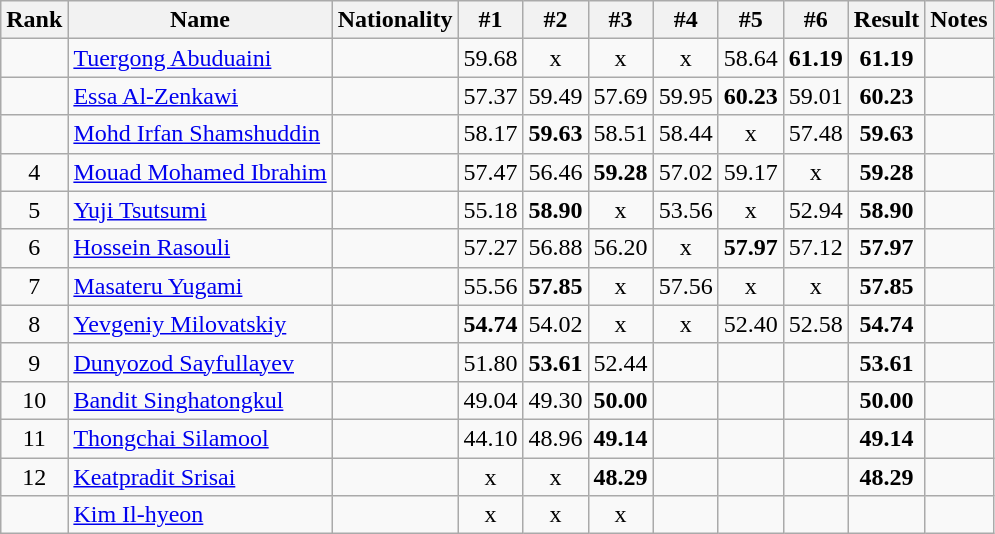<table class="wikitable sortable" style="text-align:center">
<tr>
<th>Rank</th>
<th>Name</th>
<th>Nationality</th>
<th>#1</th>
<th>#2</th>
<th>#3</th>
<th>#4</th>
<th>#5</th>
<th>#6</th>
<th>Result</th>
<th>Notes</th>
</tr>
<tr>
<td></td>
<td align=left><a href='#'>Tuergong Abuduaini</a></td>
<td align=left></td>
<td>59.68</td>
<td>x</td>
<td>x</td>
<td>x</td>
<td>58.64</td>
<td><strong>61.19</strong></td>
<td><strong>61.19</strong></td>
<td></td>
</tr>
<tr>
<td></td>
<td align=left><a href='#'>Essa Al-Zenkawi</a></td>
<td align=left></td>
<td>57.37</td>
<td>59.49</td>
<td>57.69</td>
<td>59.95</td>
<td><strong>60.23</strong></td>
<td>59.01</td>
<td><strong>60.23</strong></td>
<td></td>
</tr>
<tr>
<td></td>
<td align=left><a href='#'>Mohd Irfan Shamshuddin</a></td>
<td align=left></td>
<td>58.17</td>
<td><strong>59.63</strong></td>
<td>58.51</td>
<td>58.44</td>
<td>x</td>
<td>57.48</td>
<td><strong>59.63</strong></td>
<td></td>
</tr>
<tr>
<td>4</td>
<td align=left><a href='#'>Mouad Mohamed Ibrahim</a></td>
<td align=left></td>
<td>57.47</td>
<td>56.46</td>
<td><strong>59.28</strong></td>
<td>57.02</td>
<td>59.17</td>
<td>x</td>
<td><strong>59.28</strong></td>
<td></td>
</tr>
<tr>
<td>5</td>
<td align=left><a href='#'>Yuji  Tsutsumi</a></td>
<td align=left></td>
<td>55.18</td>
<td><strong>58.90</strong></td>
<td>x</td>
<td>53.56</td>
<td>x</td>
<td>52.94</td>
<td><strong>58.90</strong></td>
<td></td>
</tr>
<tr>
<td>6</td>
<td align=left><a href='#'>Hossein Rasouli</a></td>
<td align=left></td>
<td>57.27</td>
<td>56.88</td>
<td>56.20</td>
<td>x</td>
<td><strong>57.97</strong></td>
<td>57.12</td>
<td><strong>57.97</strong></td>
<td></td>
</tr>
<tr>
<td>7</td>
<td align=left><a href='#'>Masateru Yugami</a></td>
<td align=left></td>
<td>55.56</td>
<td><strong>57.85</strong></td>
<td>x</td>
<td>57.56</td>
<td>x</td>
<td>x</td>
<td><strong>57.85</strong></td>
<td></td>
</tr>
<tr>
<td>8</td>
<td align=left><a href='#'>Yevgeniy Milovatskiy</a></td>
<td align=left></td>
<td><strong>54.74</strong></td>
<td>54.02</td>
<td>x</td>
<td>x</td>
<td>52.40</td>
<td>52.58</td>
<td><strong>54.74</strong></td>
<td></td>
</tr>
<tr>
<td>9</td>
<td align=left><a href='#'>Dunyozod Sayfullayev</a></td>
<td align=left></td>
<td>51.80</td>
<td><strong>53.61</strong></td>
<td>52.44</td>
<td></td>
<td></td>
<td></td>
<td><strong>53.61</strong></td>
<td></td>
</tr>
<tr>
<td>10</td>
<td align=left><a href='#'>Bandit Singhatongkul</a></td>
<td align=left></td>
<td>49.04</td>
<td>49.30</td>
<td><strong>50.00</strong></td>
<td></td>
<td></td>
<td></td>
<td><strong>50.00</strong></td>
<td></td>
</tr>
<tr>
<td>11</td>
<td align=left><a href='#'>Thongchai Silamool</a></td>
<td align=left></td>
<td>44.10</td>
<td>48.96</td>
<td><strong>49.14</strong></td>
<td></td>
<td></td>
<td></td>
<td><strong>49.14</strong></td>
<td></td>
</tr>
<tr>
<td>12</td>
<td align=left><a href='#'>Keatpradit Srisai</a></td>
<td align=left></td>
<td>x</td>
<td>x</td>
<td><strong>48.29</strong></td>
<td></td>
<td></td>
<td></td>
<td><strong>48.29</strong></td>
<td></td>
</tr>
<tr>
<td></td>
<td align=left><a href='#'>Kim Il-hyeon</a></td>
<td align=left></td>
<td>x</td>
<td>x</td>
<td>x</td>
<td></td>
<td></td>
<td></td>
<td><strong></strong></td>
<td></td>
</tr>
</table>
